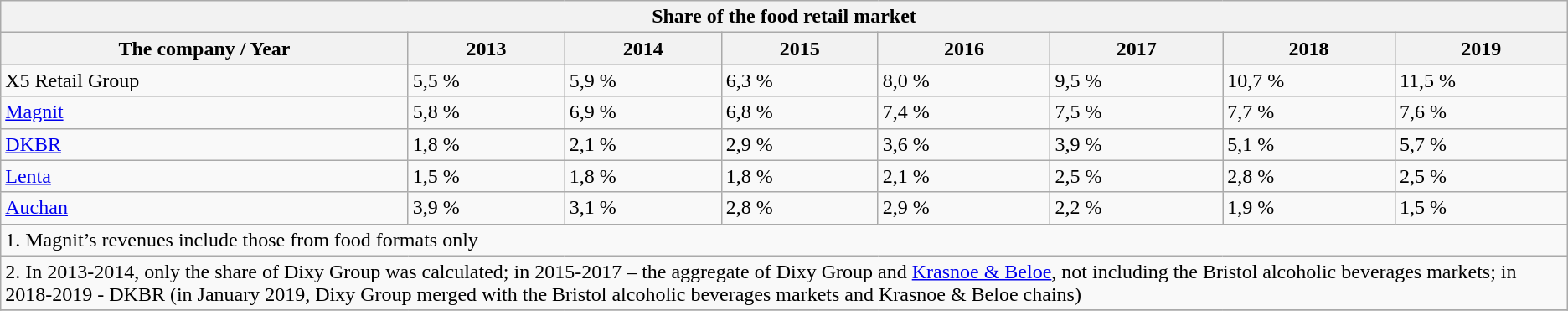<table class="wikitable">
<tr>
<th colspan="8">Share of the food retail market</th>
</tr>
<tr>
<th width="26%">The company / Year</th>
<th width="10%">2013</th>
<th width="10%">2014</th>
<th width="10%">2015</th>
<th width="11%">2016</th>
<th width="11%">2017</th>
<th width="11%">2018</th>
<th width="11%">2019</th>
</tr>
<tr>
<td>X5 Retail Group</td>
<td>5,5 %</td>
<td> 5,9 %</td>
<td> 6,3 %</td>
<td> 8,0 %</td>
<td> 9,5 %</td>
<td> 10,7 %</td>
<td> 11,5 %</td>
</tr>
<tr>
<td><a href='#'>Magnit</a></td>
<td>5,8 %</td>
<td> 6,9 %</td>
<td> 6,8 %</td>
<td> 7,4 %</td>
<td> 7,5 %</td>
<td> 7,7 %</td>
<td> 7,6 %</td>
</tr>
<tr>
<td><a href='#'>DKBR</a></td>
<td>1,8 %</td>
<td> 2,1 %</td>
<td> 2,9 %</td>
<td> 3,6 %</td>
<td> 3,9 %</td>
<td> 5,1 %</td>
<td> 5,7 %</td>
</tr>
<tr>
<td><a href='#'>Lenta</a></td>
<td>1,5 %</td>
<td> 1,8 %</td>
<td>1,8 %</td>
<td> 2,1 %</td>
<td> 2,5 %</td>
<td> 2,8 %</td>
<td> 2,5 %</td>
</tr>
<tr>
<td><a href='#'>Auchan</a></td>
<td>3,9 %</td>
<td> 3,1 %</td>
<td> 2,8 %</td>
<td> 2,9 %</td>
<td> 2,2 %</td>
<td> 1,9 %</td>
<td> 1,5 %</td>
</tr>
<tr>
<td colspan="8">1. Magnit’s revenues include those from food formats only</td>
</tr>
<tr>
<td colspan="8">2. In 2013-2014, only the share of Dixy Group was calculated; in 2015-2017 – the aggregate of Dixy Group and <a href='#'>Krasnoe & Beloe</a>, not including the Bristol alcoholic beverages markets; in 2018-2019 - DKBR (in January 2019, Dixy Group merged with the Bristol alcoholic beverages markets and Krasnoe & Beloe chains)</td>
</tr>
<tr>
</tr>
</table>
